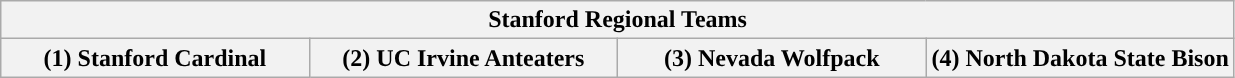<table class="wikitable">
<tr>
<th colspan=4>Stanford Regional Teams</th>
</tr>
<tr>
<th style="width: 25%; ">(1) Stanford Cardinal</th>
<th style="width: 25%; ">(2) UC Irvine Anteaters</th>
<th style="width: 25%; ">(3) Nevada Wolfpack</th>
<th style="width: 25%; ">(4) North Dakota State Bison</th>
</tr>
</table>
